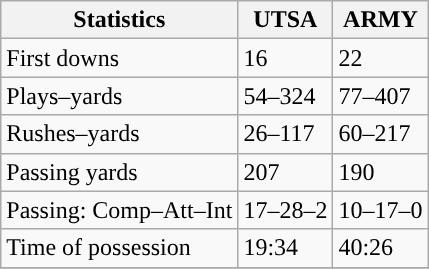<table class="wikitable" style="float: left;">
<tr>
<th>Statistics</th>
<th>UTSA</th>
<th>ARMY</th>
</tr>
<tr>
<td>First downs</td>
<td>16</td>
<td>22</td>
</tr>
<tr>
<td>Plays–yards</td>
<td>54–324</td>
<td>77–407</td>
</tr>
<tr>
<td>Rushes–yards</td>
<td>26–117</td>
<td>60–217</td>
</tr>
<tr>
<td>Passing yards</td>
<td>207</td>
<td>190</td>
</tr>
<tr>
<td>Passing: Comp–Att–Int</td>
<td>17–28–2</td>
<td>10–17–0</td>
</tr>
<tr>
<td>Time of possession</td>
<td>19:34</td>
<td>40:26</td>
</tr>
<tr>
</tr>
</table>
